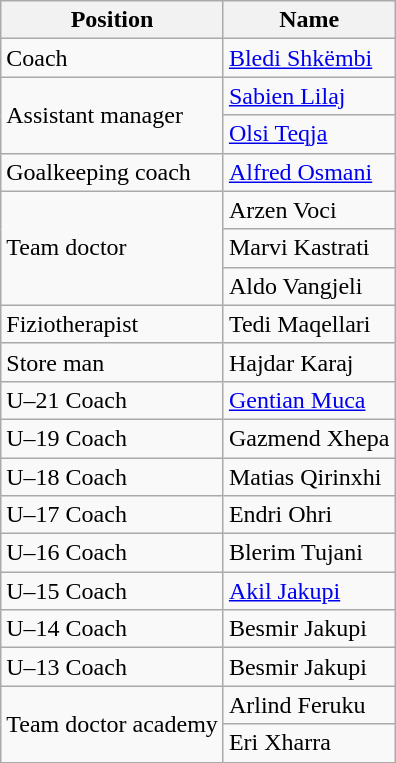<table class="wikitable">
<tr>
<th>Position</th>
<th>Name</th>
</tr>
<tr>
<td>Coach</td>
<td> <a href='#'>Bledi Shkëmbi</a></td>
</tr>
<tr>
<td rowspan=2>Assistant manager</td>
<td> <a href='#'>Sabien Lilaj</a></td>
</tr>
<tr>
<td> <a href='#'>Olsi Teqja</a></td>
</tr>
<tr>
<td>Goalkeeping coach</td>
<td> <a href='#'>Alfred Osmani</a></td>
</tr>
<tr>
<td rowspan=3>Team doctor</td>
<td> Arzen Voci</td>
</tr>
<tr>
<td> Marvi Kastrati</td>
</tr>
<tr>
<td> Aldo Vangjeli</td>
</tr>
<tr>
<td>Fiziotherapist</td>
<td> Tedi Maqellari</td>
</tr>
<tr>
<td>Store man</td>
<td> Hajdar Karaj</td>
</tr>
<tr>
<td>U–21 Coach</td>
<td> <a href='#'>Gentian Muca</a></td>
</tr>
<tr>
<td>U–19 Coach</td>
<td> Gazmend Xhepa</td>
</tr>
<tr>
<td>U–18 Coach</td>
<td> Matias Qirinxhi</td>
</tr>
<tr>
<td>U–17 Coach</td>
<td> Endri Ohri</td>
</tr>
<tr>
<td>U–16 Coach</td>
<td> Blerim Tujani</td>
</tr>
<tr>
<td>U–15 Coach</td>
<td> <a href='#'>Akil Jakupi</a></td>
</tr>
<tr>
<td>U–14 Coach</td>
<td> Besmir Jakupi</td>
</tr>
<tr>
<td>U–13 Coach</td>
<td> Besmir Jakupi</td>
</tr>
<tr>
<td rowspan=2>Team doctor academy</td>
<td> Arlind Feruku</td>
</tr>
<tr>
<td> Eri Xharra</td>
</tr>
</table>
